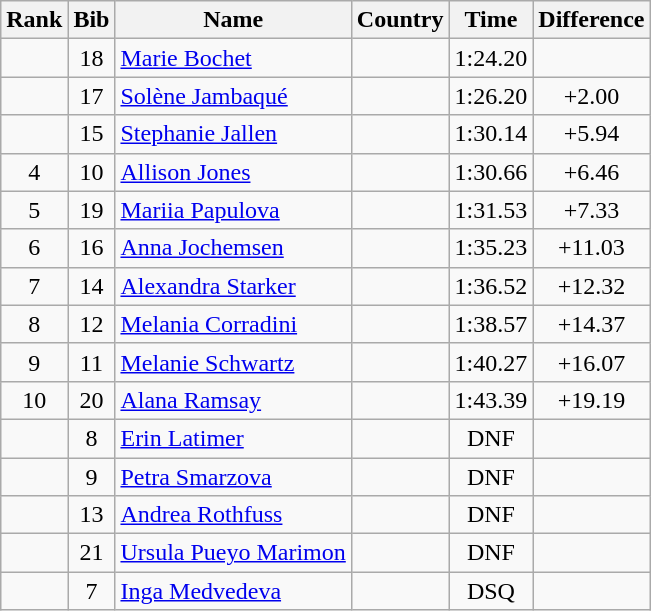<table class="wikitable sortable" style="text-align:center">
<tr>
<th>Rank</th>
<th>Bib</th>
<th>Name</th>
<th>Country</th>
<th>Time</th>
<th>Difference</th>
</tr>
<tr>
<td></td>
<td>18</td>
<td align=left><a href='#'>Marie Bochet</a></td>
<td align=left></td>
<td>1:24.20</td>
<td></td>
</tr>
<tr>
<td></td>
<td>17</td>
<td align=left><a href='#'>Solène Jambaqué</a></td>
<td align=left></td>
<td>1:26.20</td>
<td>+2.00</td>
</tr>
<tr>
<td></td>
<td>15</td>
<td align=left><a href='#'>Stephanie Jallen</a></td>
<td align=left></td>
<td>1:30.14</td>
<td>+5.94</td>
</tr>
<tr>
<td>4</td>
<td>10</td>
<td align=left><a href='#'>Allison Jones</a></td>
<td align=left></td>
<td>1:30.66</td>
<td>+6.46</td>
</tr>
<tr>
<td>5</td>
<td>19</td>
<td align=left><a href='#'>Mariia Papulova</a></td>
<td align=left></td>
<td>1:31.53</td>
<td>+7.33</td>
</tr>
<tr>
<td>6</td>
<td>16</td>
<td align=left><a href='#'>Anna Jochemsen</a></td>
<td align=left></td>
<td>1:35.23</td>
<td>+11.03</td>
</tr>
<tr>
<td>7</td>
<td>14</td>
<td align=left><a href='#'>Alexandra Starker</a></td>
<td align=left></td>
<td>1:36.52</td>
<td>+12.32</td>
</tr>
<tr>
<td>8</td>
<td>12</td>
<td align=left><a href='#'>Melania Corradini</a></td>
<td align=left></td>
<td>1:38.57</td>
<td>+14.37</td>
</tr>
<tr>
<td>9</td>
<td>11</td>
<td align=left><a href='#'>Melanie Schwartz</a></td>
<td align=left></td>
<td>1:40.27</td>
<td>+16.07</td>
</tr>
<tr>
<td>10</td>
<td>20</td>
<td align=left><a href='#'>Alana Ramsay</a></td>
<td align=left></td>
<td>1:43.39</td>
<td>+19.19</td>
</tr>
<tr>
<td></td>
<td>8</td>
<td align=left><a href='#'>Erin Latimer</a></td>
<td align=left></td>
<td>DNF</td>
<td></td>
</tr>
<tr>
<td></td>
<td>9</td>
<td align=left><a href='#'>Petra Smarzova</a></td>
<td align=left></td>
<td>DNF</td>
<td></td>
</tr>
<tr>
<td></td>
<td>13</td>
<td align=left><a href='#'>Andrea Rothfuss</a></td>
<td align=left></td>
<td>DNF</td>
<td></td>
</tr>
<tr>
<td></td>
<td>21</td>
<td align=left><a href='#'>Ursula Pueyo Marimon</a></td>
<td align=left></td>
<td>DNF</td>
<td></td>
</tr>
<tr>
<td></td>
<td>7</td>
<td align=left><a href='#'>Inga Medvedeva</a></td>
<td align=left></td>
<td>DSQ</td>
<td></td>
</tr>
</table>
